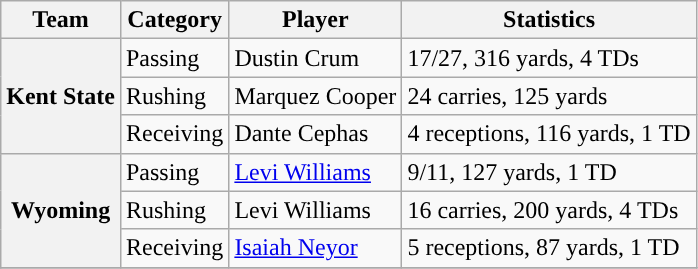<table class="wikitable" style="float: left;">
<tr>
<th>Team</th>
<th>Category</th>
<th>Player</th>
<th>Statistics</th>
</tr>
<tr>
<th rowspan=3>Kent State</th>
<td>Passing</td>
<td>Dustin Crum</td>
<td>17/27, 316 yards, 4 TDs</td>
</tr>
<tr>
<td>Rushing</td>
<td>Marquez Cooper</td>
<td>24 carries, 125 yards</td>
</tr>
<tr>
<td>Receiving</td>
<td>Dante Cephas</td>
<td>4 receptions, 116 yards, 1 TD</td>
</tr>
<tr>
<th rowspan=3 style=>Wyoming</th>
<td>Passing</td>
<td><a href='#'>Levi Williams</a></td>
<td>9/11, 127 yards, 1 TD</td>
</tr>
<tr>
<td>Rushing</td>
<td>Levi Williams</td>
<td>16 carries, 200 yards, 4 TDs</td>
</tr>
<tr>
<td>Receiving</td>
<td><a href='#'>Isaiah Neyor</a></td>
<td>5 receptions, 87 yards, 1 TD</td>
</tr>
<tr>
</tr>
</table>
